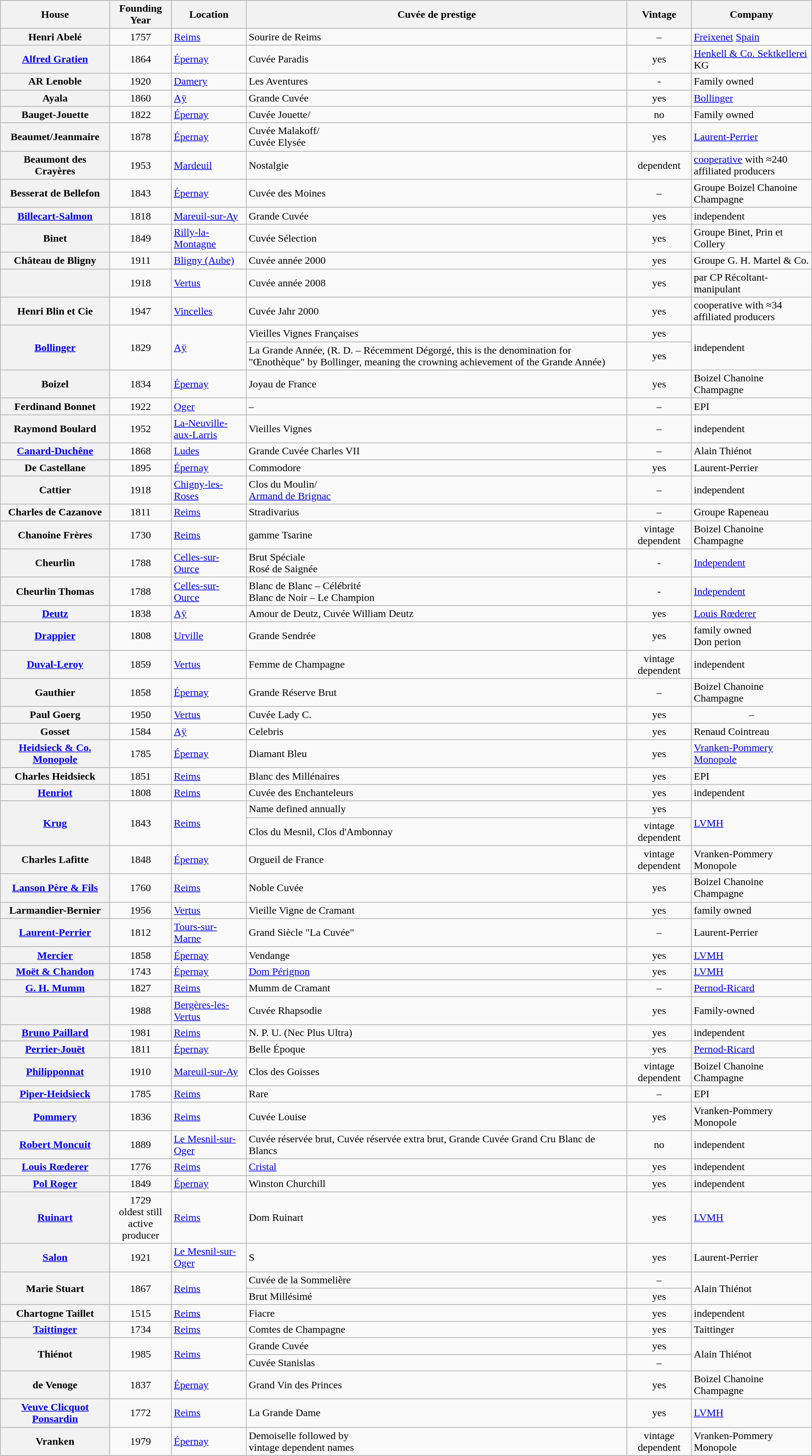<table class="wikitable sortable">
<tr style="background:#efefef;">
<th>House</th>
<th>Founding Year</th>
<th>Location</th>
<th>Cuvée de prestige</th>
<th>Vintage</th>
<th>Company</th>
</tr>
<tr>
<th>Henri Abelé</th>
<td style="text-align:center;">1757</td>
<td><a href='#'>Reims</a></td>
<td>Sourire de Reims<br></td>
<td style="text-align:center;">–</td>
<td><a href='#'>Freixenet</a> <a href='#'>Spain</a></td>
</tr>
<tr>
<th><a href='#'>Alfred Gratien</a></th>
<td style="text-align:center;">1864</td>
<td><a href='#'>Épernay</a></td>
<td>Cuvée Paradis</td>
<td style="text-align:center;">yes</td>
<td><a href='#'>Henkell & Co. Sektkellerei</a> KG</td>
</tr>
<tr>
<th>AR Lenoble</th>
<td style="text-align:center;">1920</td>
<td><a href='#'>Damery</a></td>
<td>Les Aventures</td>
<td style="text-align:center;">-</td>
<td>Family owned</td>
</tr>
<tr>
<th>Ayala</th>
<td style="text-align:center;">1860</td>
<td><a href='#'>Aÿ</a></td>
<td>Grande Cuvée</td>
<td style="text-align:center;">yes</td>
<td><a href='#'>Bollinger</a></td>
</tr>
<tr>
<th>Bauget-Jouette</th>
<td style="text-align:center;">1822</td>
<td><a href='#'>Épernay</a></td>
<td>Cuvée Jouette/<br></td>
<td style="text-align:center;">no</td>
<td>Family owned</td>
</tr>
<tr>
<th>Beaumet/Jeanmaire</th>
<td style="text-align:center;">1878</td>
<td><a href='#'>Épernay</a></td>
<td>Cuvée Malakoff/<br>Cuvée Elysée</td>
<td style="text-align:center;">yes</td>
<td><a href='#'>Laurent-Perrier</a></td>
</tr>
<tr>
<th>Beaumont des Crayères</th>
<td style="text-align:center;">1953</td>
<td><a href='#'>Mardeuil</a></td>
<td>Nostalgie</td>
<td style="text-align:center;">dependent</td>
<td><a href='#'>cooperative</a> with ≈240 affiliated producers</td>
</tr>
<tr>
<th>Besserat de Bellefon</th>
<td style="text-align:center;">1843</td>
<td><a href='#'>Épernay</a></td>
<td>Cuvée des Moines</td>
<td style="text-align:center;">–</td>
<td>Groupe Boizel Chanoine Champagne</td>
</tr>
<tr>
<th><a href='#'>Billecart-Salmon</a></th>
<td style="text-align:center;">1818</td>
<td><a href='#'>Mareuil-sur-Ay</a></td>
<td>Grande Cuvée</td>
<td style="text-align:center;">yes</td>
<td>independent</td>
</tr>
<tr>
<th>Binet</th>
<td style="text-align:center;">1849</td>
<td><a href='#'>Rilly-la-Montagne</a></td>
<td>Cuvée Sélection</td>
<td style="text-align:center;">yes</td>
<td>Groupe Binet, Prin et Collery</td>
</tr>
<tr>
<th>Château de Bligny</th>
<td style="text-align:center;">1911</td>
<td><a href='#'>Bligny (Aube)</a></td>
<td>Cuvée année 2000</td>
<td style="text-align:center;">yes</td>
<td>Groupe G. H. Martel & Co.</td>
</tr>
<tr>
<th></th>
<td style="text-align:center;">1918</td>
<td><a href='#'>Vertus</a></td>
<td>Cuvée année 2008</td>
<td style="text-align:center;">yes</td>
<td>par CP Récoltant-manipulant</td>
</tr>
<tr>
<th>Henri Blin et Cie</th>
<td style="text-align:center;">1947</td>
<td><a href='#'>Vincelles</a></td>
<td>Cuvée Jahr 2000</td>
<td style="text-align:center;">yes</td>
<td>cooperative with ≈34 affiliated producers</td>
</tr>
<tr>
<th rowspan=2><a href='#'>Bollinger</a></th>
<td style="text-align:center;" rowspan="2">1829</td>
<td rowspan=2><a href='#'>Aÿ</a></td>
<td>Vieilles Vignes Françaises</td>
<td style="text-align:center;">yes</td>
<td rowspan=2>independent</td>
</tr>
<tr>
<td>La Grande Année, (R. D. – Récemment Dégorgé, this is the denomination for "Œnothèque" by Bollinger, meaning the crowning achievement of the Grande Année)</td>
<td style="text-align:center;">yes</td>
</tr>
<tr>
<th>Boizel</th>
<td style="text-align:center;">1834</td>
<td><a href='#'>Épernay</a></td>
<td>Joyau de France</td>
<td style="text-align:center;">yes</td>
<td>Boizel Chanoine Champagne</td>
</tr>
<tr>
<th>Ferdinand Bonnet</th>
<td style="text-align:center;">1922</td>
<td><a href='#'>Oger</a></td>
<td>–</td>
<td style="text-align:center;">–</td>
<td>EPI</td>
</tr>
<tr>
<th>Raymond Boulard</th>
<td style="text-align:center;">1952</td>
<td><a href='#'>La-Neuville-aux-Larris</a></td>
<td>Vieilles Vignes</td>
<td style="text-align:center;">–</td>
<td>independent</td>
</tr>
<tr>
<th><a href='#'>Canard-Duchêne</a></th>
<td style="text-align:center;">1868</td>
<td><a href='#'>Ludes</a></td>
<td>Grande Cuvée Charles VII</td>
<td style="text-align:center;">–</td>
<td>Alain Thiénot</td>
</tr>
<tr>
<th>De Castellane</th>
<td style="text-align:center;">1895</td>
<td><a href='#'>Épernay</a></td>
<td>Commodore</td>
<td style="text-align:center;">yes</td>
<td>Laurent-Perrier</td>
</tr>
<tr>
<th>Cattier</th>
<td style="text-align:center;">1918</td>
<td><a href='#'>Chigny-les-Roses</a></td>
<td>Clos du Moulin/<br><a href='#'>Armand de Brignac</a></td>
<td style="text-align:center;">–</td>
<td>independent</td>
</tr>
<tr>
<th>Charles de Cazanove</th>
<td style="text-align:center;">1811</td>
<td><a href='#'>Reims</a></td>
<td>Stradivarius</td>
<td style="text-align:center;">–</td>
<td>Groupe Rapeneau</td>
</tr>
<tr>
<th>Chanoine Frères</th>
<td style="text-align:center;">1730</td>
<td><a href='#'>Reims</a></td>
<td>gamme Tsarine<br></td>
<td style="text-align:center;">vintage dependent</td>
<td>Boizel Chanoine Champagne</td>
</tr>
<tr>
<th>Cheurlin</th>
<td style="text-align:center;">1788</td>
<td><a href='#'>Celles-sur-Ource</a></td>
<td>Brut Spéciale<br>Rosé de Saignée</td>
<td style="text-align:center;">-</td>
<td><a href='#'>Independent</a></td>
</tr>
<tr>
<th>Cheurlin Thomas</th>
<td style="text-align:center;">1788</td>
<td><a href='#'>Celles-sur-Ource</a></td>
<td>Blanc de Blanc – Célébrité<br>Blanc de Noir – Le Champion</td>
<td style="text-align:center;">-</td>
<td><a href='#'>Independent</a></td>
</tr>
<tr>
<th><a href='#'>Deutz</a></th>
<td style="text-align:center;">1838</td>
<td><a href='#'>Aÿ</a></td>
<td>Amour de Deutz, Cuvée William Deutz</td>
<td style="text-align:center;">yes</td>
<td><a href='#'>Louis Rœderer</a></td>
</tr>
<tr>
<th><a href='#'>Drappier</a></th>
<td style="text-align:center;">1808</td>
<td><a href='#'>Urville</a></td>
<td>Grande Sendrée</td>
<td style="text-align:center;">yes</td>
<td>family owned<br>Don perion</td>
</tr>
<tr>
<th><a href='#'>Duval-Leroy</a></th>
<td style="text-align:center;">1859</td>
<td><a href='#'>Vertus</a></td>
<td>Femme de Champagne</td>
<td style="text-align:center;">vintage dependent</td>
<td>independent</td>
</tr>
<tr>
<th>Gauthier</th>
<td style="text-align:center;">1858</td>
<td><a href='#'>Épernay</a></td>
<td>Grande Réserve Brut</td>
<td style="text-align:center;">–</td>
<td>Boizel Chanoine Champagne</td>
</tr>
<tr>
<th>Paul Goerg</th>
<td style="text-align:center;">1950</td>
<td><a href='#'>Vertus</a></td>
<td>Cuvée Lady C.</td>
<td style="text-align:center;">yes</td>
<td style="text-align:center;">–</td>
</tr>
<tr>
<th>Gosset</th>
<td style="text-align:center;">1584</td>
<td><a href='#'>Aÿ</a></td>
<td>Celebris</td>
<td style="text-align:center;">yes</td>
<td>Renaud Cointreau</td>
</tr>
<tr>
<th><a href='#'>Heidsieck & Co. Monopole</a></th>
<td style="text-align:center;">1785</td>
<td><a href='#'>Épernay</a></td>
<td>Diamant Bleu</td>
<td style="text-align:center;">yes</td>
<td><a href='#'>Vranken-Pommery Monopole</a></td>
</tr>
<tr>
<th>Charles Heidsieck</th>
<td style="text-align:center;">1851</td>
<td><a href='#'>Reims</a></td>
<td>Blanc des Millénaires</td>
<td style="text-align:center;">yes</td>
<td>EPI</td>
</tr>
<tr>
<th><a href='#'>Henriot</a></th>
<td style="text-align:center;">1808</td>
<td><a href='#'>Reims</a></td>
<td>Cuvée des Enchanteleurs</td>
<td style="text-align:center;">yes</td>
<td>independent</td>
</tr>
<tr>
<th rowspan=2><a href='#'>Krug</a></th>
<td rowspan="2" style="text-align:center;">1843</td>
<td rowspan=2><a href='#'>Reims</a></td>
<td>Name defined annually</td>
<td style="text-align:center;">yes</td>
<td rowspan=2><a href='#'>LVMH</a></td>
</tr>
<tr>
<td>Clos du Mesnil, Clos d'Ambonnay</td>
<td style="text-align:center;">vintage dependent</td>
</tr>
<tr>
<th>Charles Lafitte</th>
<td style="text-align:center;">1848</td>
<td><a href='#'>Épernay</a></td>
<td>Orgueil de France</td>
<td style="text-align:center;">vintage dependent</td>
<td>Vranken-Pommery Monopole</td>
</tr>
<tr>
<th><a href='#'>Lanson Père & Fils</a></th>
<td style="text-align:center;">1760</td>
<td><a href='#'>Reims</a></td>
<td>Noble Cuvée</td>
<td style="text-align:center;">yes</td>
<td>Boizel Chanoine Champagne</td>
</tr>
<tr>
<th>Larmandier-Bernier</th>
<td style="text-align:center;">1956</td>
<td><a href='#'>Vertus</a></td>
<td>Vieille Vigne de Cramant</td>
<td style="text-align:center;">yes</td>
<td>family owned</td>
</tr>
<tr>
<th><a href='#'>Laurent-Perrier</a></th>
<td style="text-align:center;">1812</td>
<td><a href='#'>Tours-sur-Marne</a></td>
<td>Grand Siècle "La Cuvée"</td>
<td style="text-align:center;">–</td>
<td>Laurent-Perrier</td>
</tr>
<tr>
<th><a href='#'>Mercier</a></th>
<td style="text-align:center;">1858</td>
<td><a href='#'>Épernay</a></td>
<td>Vendange</td>
<td style="text-align:center;">yes</td>
<td><a href='#'>LVMH</a></td>
</tr>
<tr>
<th><a href='#'>Moët & Chandon</a></th>
<td style="text-align:center;">1743</td>
<td><a href='#'>Épernay</a></td>
<td><a href='#'>Dom Pérignon</a></td>
<td style="text-align:center;">yes</td>
<td><a href='#'>LVMH</a></td>
</tr>
<tr>
<th><a href='#'>G. H. Mumm</a></th>
<td style="text-align:center;">1827</td>
<td><a href='#'>Reims</a></td>
<td>Mumm de Cramant</td>
<td style="text-align:center;">–</td>
<td><a href='#'>Pernod-Ricard</a></td>
</tr>
<tr>
<th></th>
<td style="text-align:center;">1988</td>
<td><a href='#'>Bergères-les-Vertus</a></td>
<td>Cuvée Rhapsodie</td>
<td style="text-align:center;">yes</td>
<td>Family-owned</td>
</tr>
<tr>
<th><a href='#'>Bruno Paillard</a></th>
<td style="text-align:center;">1981</td>
<td><a href='#'>Reims</a></td>
<td>N. P. U. (Nec Plus Ultra)</td>
<td style="text-align:center;">yes</td>
<td>independent</td>
</tr>
<tr>
<th><a href='#'>Perrier-Jouët</a></th>
<td style="text-align:center;">1811</td>
<td><a href='#'>Épernay</a></td>
<td>Belle Époque</td>
<td style="text-align:center;">yes</td>
<td><a href='#'>Pernod-Ricard</a></td>
</tr>
<tr>
<th><a href='#'>Philipponnat</a></th>
<td style="text-align:center;">1910</td>
<td><a href='#'>Mareuil-sur-Ay</a></td>
<td>Clos des Goisses</td>
<td style="text-align:center;">vintage dependent</td>
<td>Boizel Chanoine Champagne</td>
</tr>
<tr>
<th><a href='#'>Piper-Heidsieck</a></th>
<td style="text-align:center;">1785</td>
<td><a href='#'>Reims</a></td>
<td>Rare</td>
<td style="text-align:center;">–</td>
<td>EPI</td>
</tr>
<tr>
<th><a href='#'>Pommery</a></th>
<td style="text-align:center;">1836</td>
<td><a href='#'>Reims</a></td>
<td>Cuvée Louise</td>
<td style="text-align:center;">yes</td>
<td>Vranken-Pommery Monopole</td>
</tr>
<tr>
<th><a href='#'>Robert Moncuit</a></th>
<td style="text-align:center;">1889</td>
<td><a href='#'>Le Mesnil-sur-Oger</a></td>
<td>Cuvée réservée brut, Cuvée réservée extra brut, Grande Cuvée Grand Cru Blanc de Blancs</td>
<td style="text-align:center;">no</td>
<td>independent</td>
</tr>
<tr>
<th><a href='#'>Louis Rœderer</a></th>
<td style="text-align:center;">1776</td>
<td><a href='#'>Reims</a></td>
<td><a href='#'>Cristal</a></td>
<td style="text-align:center;">yes</td>
<td>independent</td>
</tr>
<tr>
<th><a href='#'>Pol Roger</a></th>
<td style="text-align:center;">1849</td>
<td><a href='#'>Épernay</a></td>
<td>Winston Churchill</td>
<td style="text-align:center;">yes</td>
<td>independent</td>
</tr>
<tr>
<th><a href='#'>Ruinart</a></th>
<td style="text-align:center;">1729<br>oldest still active<br>producer</td>
<td><a href='#'>Reims</a></td>
<td>Dom Ruinart</td>
<td style="text-align:center;">yes</td>
<td><a href='#'>LVMH</a></td>
</tr>
<tr>
<th><a href='#'>Salon</a></th>
<td style="text-align:center;">1921</td>
<td><a href='#'>Le Mesnil-sur-Oger</a></td>
<td>S</td>
<td style="text-align:center;">yes</td>
<td>Laurent-Perrier</td>
</tr>
<tr>
<th rowspan=2>Marie Stuart</th>
<td rowspan="2" style="text-align:center;">1867</td>
<td rowspan=2><a href='#'>Reims</a></td>
<td>Cuvée de la Sommelière</td>
<td style="text-align:center;">–</td>
<td rowspan=2>Alain Thiénot</td>
</tr>
<tr>
<td>Brut Millésimé</td>
<td style="text-align:center;">yes</td>
</tr>
<tr>
<th>Chartogne Taillet</th>
<td style="text-align:center;">1515</td>
<td><a href='#'>Reims</a></td>
<td>Fiacre</td>
<td style="text-align:center;">yes</td>
<td>independent</td>
</tr>
<tr>
<th><a href='#'>Taittinger</a></th>
<td style="text-align:center;">1734</td>
<td><a href='#'>Reims</a></td>
<td>Comtes de Champagne</td>
<td style="text-align:center;">yes</td>
<td>Taittinger</td>
</tr>
<tr>
<th rowspan=2>Thiénot</th>
<td rowspan="2" style="text-align:center;">1985</td>
<td rowspan=2><a href='#'>Reims</a></td>
<td>Grande Cuvée</td>
<td style="text-align:center;">yes</td>
<td rowspan=2>Alain Thiénot</td>
</tr>
<tr>
<td>Cuvée Stanislas</td>
<td style="text-align:center;">–</td>
</tr>
<tr>
<th>de Venoge</th>
<td style="text-align:center;">1837</td>
<td><a href='#'>Épernay</a></td>
<td>Grand Vin des Princes</td>
<td style="text-align:center;">yes</td>
<td>Boizel Chanoine Champagne</td>
</tr>
<tr>
<th><a href='#'>Veuve Clicquot Ponsardin</a></th>
<td style="text-align:center;">1772</td>
<td><a href='#'>Reims</a></td>
<td>La Grande Dame</td>
<td style="text-align:center;">yes</td>
<td><a href='#'>LVMH</a></td>
</tr>
<tr>
<th>Vranken</th>
<td style="text-align:center;">1979</td>
<td><a href='#'>Épernay</a></td>
<td>Demoiselle followed by <br>vintage dependent names</td>
<td style="text-align:center;">vintage dependent</td>
<td>Vranken-Pommery Monopole</td>
</tr>
</table>
